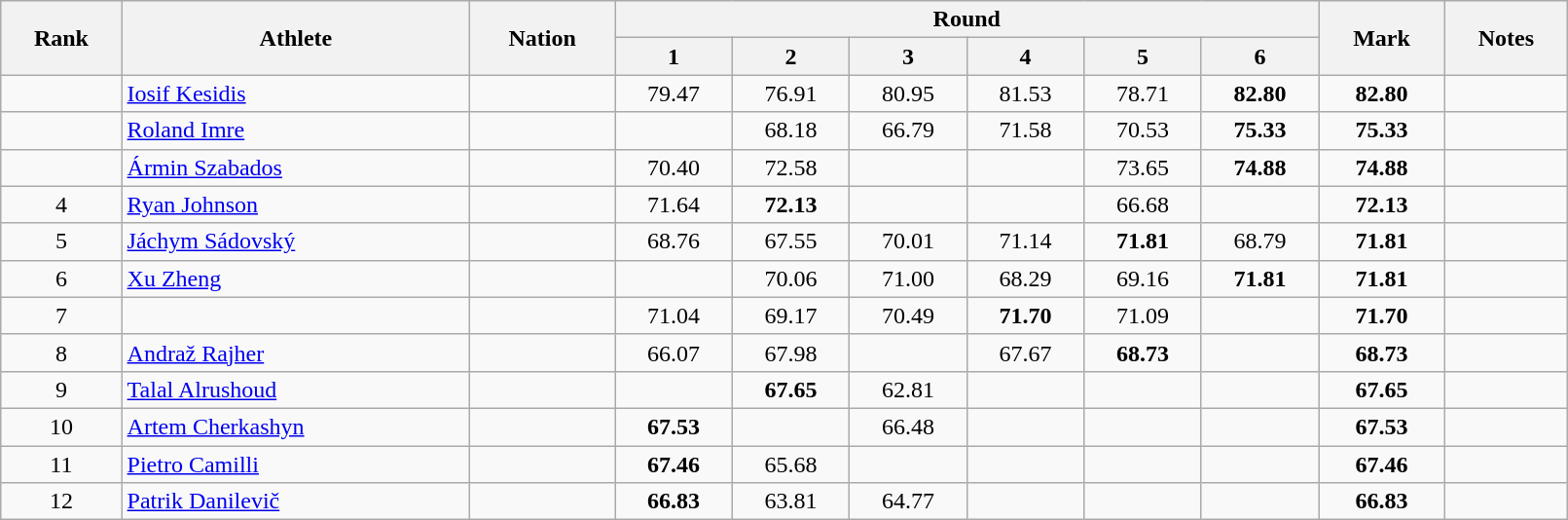<table class="wikitable sortable" style="text-align:center;width: 85%;">
<tr>
<th rowspan=2>Rank</th>
<th rowspan=2>Athlete</th>
<th rowspan=2>Nation</th>
<th colspan=6>Round</th>
<th rowspan=2>Mark</th>
<th rowspan=2>Notes</th>
</tr>
<tr>
<th>1</th>
<th>2</th>
<th>3</th>
<th>4</th>
<th>5</th>
<th>6</th>
</tr>
<tr>
<td></td>
<td align=left><a href='#'>Iosif Kesidis</a></td>
<td align=left></td>
<td>79.47</td>
<td>76.91</td>
<td>80.95</td>
<td>81.53</td>
<td>78.71</td>
<td><strong>82.80</strong></td>
<td><strong>82.80</strong></td>
<td></td>
</tr>
<tr>
<td></td>
<td align=left><a href='#'>Roland Imre</a></td>
<td align=left></td>
<td></td>
<td>68.18</td>
<td>66.79</td>
<td>71.58</td>
<td>70.53</td>
<td><strong>75.33</strong></td>
<td><strong>75.33</strong></td>
<td></td>
</tr>
<tr>
<td></td>
<td align=left><a href='#'>Ármin Szabados</a></td>
<td align=left></td>
<td>70.40</td>
<td>72.58</td>
<td></td>
<td></td>
<td>73.65</td>
<td><strong>74.88</strong></td>
<td><strong>74.88</strong></td>
<td></td>
</tr>
<tr>
<td>4</td>
<td align=left><a href='#'>Ryan Johnson</a></td>
<td align=left></td>
<td>71.64</td>
<td><strong>72.13</strong></td>
<td></td>
<td></td>
<td>66.68</td>
<td></td>
<td><strong>72.13</strong></td>
<td></td>
</tr>
<tr>
<td>5</td>
<td align=left><a href='#'>Jáchym Sádovský</a></td>
<td align=left></td>
<td>68.76</td>
<td>67.55</td>
<td>70.01</td>
<td>71.14</td>
<td><strong>71.81</strong></td>
<td>68.79</td>
<td><strong>71.81</strong></td>
<td></td>
</tr>
<tr>
<td>6</td>
<td align=left><a href='#'>Xu Zheng</a></td>
<td align=left></td>
<td></td>
<td>70.06</td>
<td>71.00</td>
<td>68.29</td>
<td>69.16</td>
<td><strong>71.81</strong></td>
<td><strong>71.81</strong></td>
<td></td>
</tr>
<tr>
<td>7</td>
<td align=left></td>
<td align=left></td>
<td>71.04</td>
<td>69.17</td>
<td>70.49</td>
<td><strong>71.70</strong></td>
<td>71.09</td>
<td></td>
<td><strong>71.70</strong></td>
<td></td>
</tr>
<tr>
<td>8</td>
<td align=left><a href='#'>Andraž Rajher</a></td>
<td align=left></td>
<td>66.07</td>
<td>67.98</td>
<td></td>
<td>67.67</td>
<td><strong>68.73</strong></td>
<td></td>
<td><strong>68.73</strong></td>
<td></td>
</tr>
<tr>
<td>9</td>
<td align=left><a href='#'>Talal Alrushoud</a></td>
<td align=left></td>
<td></td>
<td><strong>67.65</strong></td>
<td>62.81</td>
<td></td>
<td></td>
<td></td>
<td><strong>67.65</strong></td>
<td></td>
</tr>
<tr>
<td>10</td>
<td align=left><a href='#'>Artem Cherkashyn</a></td>
<td align=left></td>
<td><strong>67.53</strong></td>
<td></td>
<td>66.48</td>
<td></td>
<td></td>
<td></td>
<td><strong>67.53</strong></td>
<td></td>
</tr>
<tr>
<td>11</td>
<td align=left><a href='#'>Pietro Camilli</a></td>
<td align=left></td>
<td><strong>67.46</strong></td>
<td>65.68</td>
<td></td>
<td></td>
<td></td>
<td></td>
<td><strong>67.46</strong></td>
<td></td>
</tr>
<tr>
<td>12</td>
<td align=left><a href='#'>Patrik Danilevič</a></td>
<td align=left></td>
<td><strong>66.83</strong></td>
<td>63.81</td>
<td>64.77</td>
<td></td>
<td></td>
<td></td>
<td><strong>66.83</strong></td>
<td></td>
</tr>
</table>
